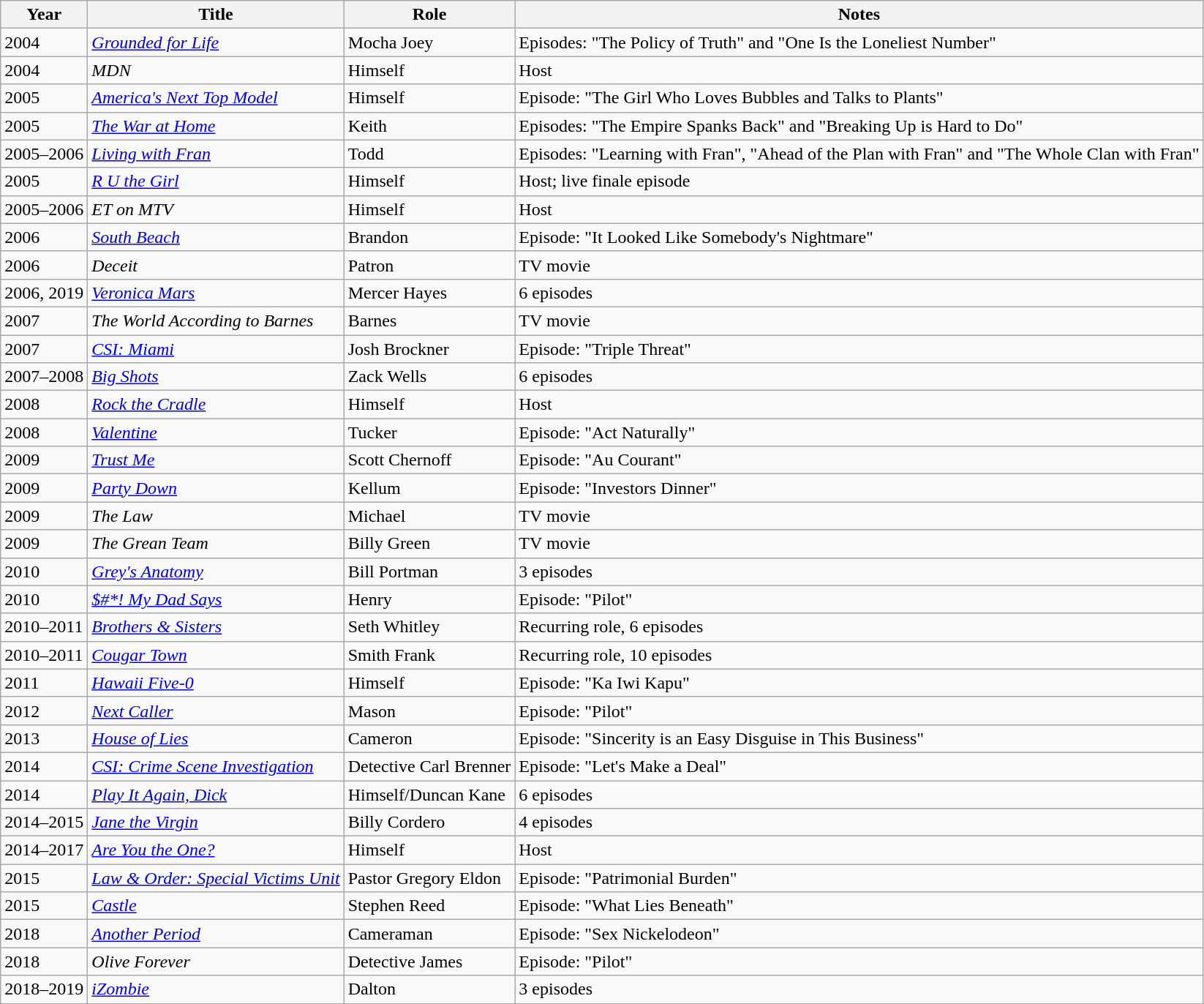<table class="wikitable">
<tr>
<th>Year</th>
<th>Title</th>
<th>Role</th>
<th class="unsortable">Notes</th>
</tr>
<tr>
<td>2004</td>
<td><em><a href='#'>Grounded for Life</a></em></td>
<td>Mocha Joey</td>
<td>Episodes: "The Policy of Truth" and "One Is the Loneliest Number"</td>
</tr>
<tr>
<td>2004</td>
<td><em>MDN</em></td>
<td>Himself</td>
<td>Host</td>
</tr>
<tr>
<td>2005</td>
<td><em><a href='#'>America's Next Top Model</a></em></td>
<td>Himself</td>
<td>Episode: "The Girl Who Loves Bubbles and Talks to Plants"</td>
</tr>
<tr>
<td>2005</td>
<td><em><a href='#'>The War at Home</a></em></td>
<td>Keith</td>
<td>Episodes: "The Empire Spanks Back" and "Breaking Up is Hard to Do"</td>
</tr>
<tr>
<td>2005–2006</td>
<td><em><a href='#'>Living with Fran</a></em></td>
<td>Todd</td>
<td>Episodes: "Learning with Fran", "Ahead of the Plan with Fran" and "The Whole Clan with Fran"</td>
</tr>
<tr>
<td>2005</td>
<td><em><a href='#'>R U the Girl</a></em></td>
<td>Himself</td>
<td>Host; live finale episode</td>
</tr>
<tr>
<td>2005–2006</td>
<td><em>ET on MTV</em></td>
<td>Himself</td>
<td>Host</td>
</tr>
<tr>
<td>2006</td>
<td><em><a href='#'>South Beach</a></em></td>
<td>Brandon</td>
<td>Episode: "It Looked Like Somebody's Nightmare"</td>
</tr>
<tr>
<td>2006</td>
<td><em>Deceit</em></td>
<td>Patron</td>
<td>TV movie</td>
</tr>
<tr>
<td>2006, 2019</td>
<td><em><a href='#'>Veronica Mars</a></em></td>
<td>Mercer Hayes</td>
<td>6 episodes</td>
</tr>
<tr>
<td>2007</td>
<td><em>The World According to Barnes</em></td>
<td>Barnes</td>
<td>TV movie</td>
</tr>
<tr>
<td>2007</td>
<td><em><a href='#'>CSI: Miami</a></em></td>
<td>Josh Brockner</td>
<td>Episode: "Triple Threat"</td>
</tr>
<tr>
<td>2007–2008</td>
<td><em><a href='#'>Big Shots</a></em></td>
<td>Zack Wells</td>
<td>6 episodes</td>
</tr>
<tr>
<td>2008</td>
<td><em><a href='#'>Rock the Cradle</a></em></td>
<td>Himself</td>
<td>Host</td>
</tr>
<tr>
<td>2008</td>
<td><em><a href='#'>Valentine</a></em></td>
<td>Tucker</td>
<td>Episode: "Act Naturally"</td>
</tr>
<tr>
<td>2009</td>
<td><em><a href='#'>Trust Me</a></em></td>
<td>Scott Chernoff</td>
<td>Episode: "Au Courant"</td>
</tr>
<tr>
<td>2009</td>
<td><em><a href='#'>Party Down</a></em></td>
<td>Kellum</td>
<td>Episode: "Investors Dinner"</td>
</tr>
<tr>
<td>2009</td>
<td><em>The Law</em></td>
<td>Michael</td>
<td>TV movie</td>
</tr>
<tr>
<td>2009</td>
<td><em>The Grean Team</em></td>
<td>Billy Green</td>
<td>TV movie</td>
</tr>
<tr>
<td>2010</td>
<td><em><a href='#'>Grey's Anatomy</a></em></td>
<td>Bill Portman</td>
<td>3 episodes</td>
</tr>
<tr>
<td>2010</td>
<td><em><a href='#'>$#*! My Dad Says</a></em></td>
<td>Henry</td>
<td>Episode: "Pilot"</td>
</tr>
<tr>
<td>2010–2011</td>
<td><em><a href='#'>Brothers & Sisters</a></em></td>
<td>Seth Whitley</td>
<td>Recurring role, 6 episodes</td>
</tr>
<tr>
<td>2010–2011</td>
<td><em><a href='#'>Cougar Town</a></em></td>
<td>Smith Frank</td>
<td>Recurring role, 10 episodes</td>
</tr>
<tr>
<td>2011</td>
<td><em><a href='#'>Hawaii Five-0</a></em></td>
<td>Himself</td>
<td>Episode: "Ka Iwi Kapu"</td>
</tr>
<tr>
<td>2012</td>
<td><em><a href='#'>Next Caller</a></em></td>
<td>Mason</td>
<td>Episode: "Pilot"</td>
</tr>
<tr>
<td>2013</td>
<td><em><a href='#'>House of Lies</a></em></td>
<td>Cameron</td>
<td>Episode: "Sincerity is an Easy Disguise in This Business"</td>
</tr>
<tr>
<td>2014</td>
<td><em><a href='#'>CSI: Crime Scene Investigation</a></em></td>
<td>Detective Carl Brenner</td>
<td>Episode: "Let's Make a Deal"</td>
</tr>
<tr>
<td>2014</td>
<td><em><a href='#'>Play It Again, Dick</a></em></td>
<td>Himself/Duncan Kane</td>
<td>6 episodes</td>
</tr>
<tr>
<td>2014–2015</td>
<td><em><a href='#'>Jane the Virgin</a></em></td>
<td>Billy Cordero</td>
<td>4 episodes</td>
</tr>
<tr>
<td>2014–2017</td>
<td><em><a href='#'>Are You the One?</a></em></td>
<td>Himself</td>
<td>Host</td>
</tr>
<tr>
<td>2015</td>
<td><em><a href='#'>Law & Order: Special Victims Unit</a></em></td>
<td>Pastor Gregory Eldon</td>
<td>Episode: "Patrimonial Burden"</td>
</tr>
<tr>
<td>2015</td>
<td><em><a href='#'>Castle</a></em></td>
<td>Stephen Reed</td>
<td>Episode: "What Lies Beneath"</td>
</tr>
<tr>
<td>2018</td>
<td><em><a href='#'>Another Period</a></em></td>
<td>Cameraman</td>
<td>Episode: "Sex Nickelodeon"</td>
</tr>
<tr>
<td>2018</td>
<td><em>Olive Forever</em></td>
<td>Detective James</td>
<td>Episode: "Pilot"</td>
</tr>
<tr>
<td>2018–2019</td>
<td><em><a href='#'>iZombie</a></em></td>
<td>Dalton</td>
<td>3 episodes</td>
</tr>
</table>
